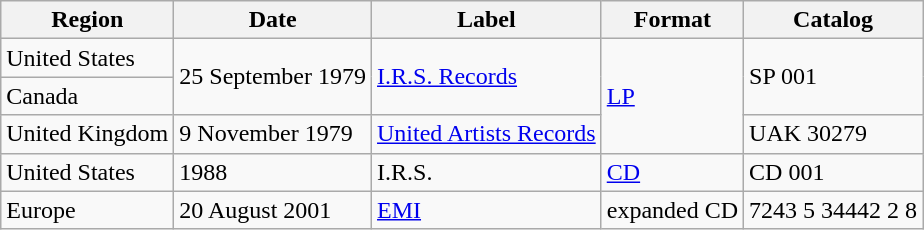<table class="wikitable">
<tr>
<th>Region</th>
<th>Date</th>
<th>Label</th>
<th>Format</th>
<th>Catalog</th>
</tr>
<tr>
<td>United States</td>
<td rowspan="2">25 September 1979</td>
<td rowspan="2"><a href='#'>I.R.S. Records</a></td>
<td rowspan="3"><a href='#'>LP</a></td>
<td rowspan="2">SP 001</td>
</tr>
<tr>
<td>Canada</td>
</tr>
<tr>
<td>United Kingdom</td>
<td>9 November 1979</td>
<td><a href='#'>United Artists Records</a></td>
<td>UAK 30279</td>
</tr>
<tr>
<td>United States</td>
<td>1988</td>
<td>I.R.S.</td>
<td><a href='#'>CD</a></td>
<td>CD 001</td>
</tr>
<tr>
<td>Europe</td>
<td>20 August 2001</td>
<td><a href='#'>EMI</a></td>
<td>expanded CD</td>
<td>7243 5 34442 2 8</td>
</tr>
</table>
